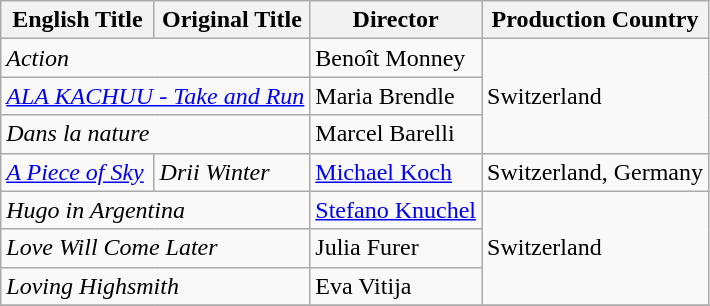<table class="wikitable sortable">
<tr>
<th>English Title</th>
<th>Original Title</th>
<th>Director</th>
<th>Production Country</th>
</tr>
<tr>
<td colspan="2"><em>Action</em></td>
<td>Benoît Monney</td>
<td rowspan="3">Switzerland</td>
</tr>
<tr>
<td colspan="2"><em><a href='#'>ALA KACHUU - Take and Run</a></em></td>
<td>Maria Brendle</td>
</tr>
<tr>
<td colspan="2"><em>Dans la nature</em></td>
<td>Marcel Barelli</td>
</tr>
<tr>
<td><a href='#'><em>A Piece of Sky</em></a></td>
<td><em>Drii Winter</em></td>
<td><a href='#'>Michael Koch</a></td>
<td>Switzerland, Germany</td>
</tr>
<tr>
<td colspan="2"><em>Hugo in Argentina</em></td>
<td><a href='#'>Stefano Knuchel</a></td>
<td rowspan="3">Switzerland</td>
</tr>
<tr>
<td colspan="2"><em>Love Will Come Later</em></td>
<td>Julia Furer</td>
</tr>
<tr>
<td colspan="2"><em>Loving Highsmith</em></td>
<td>Eva Vitija</td>
</tr>
<tr>
</tr>
</table>
